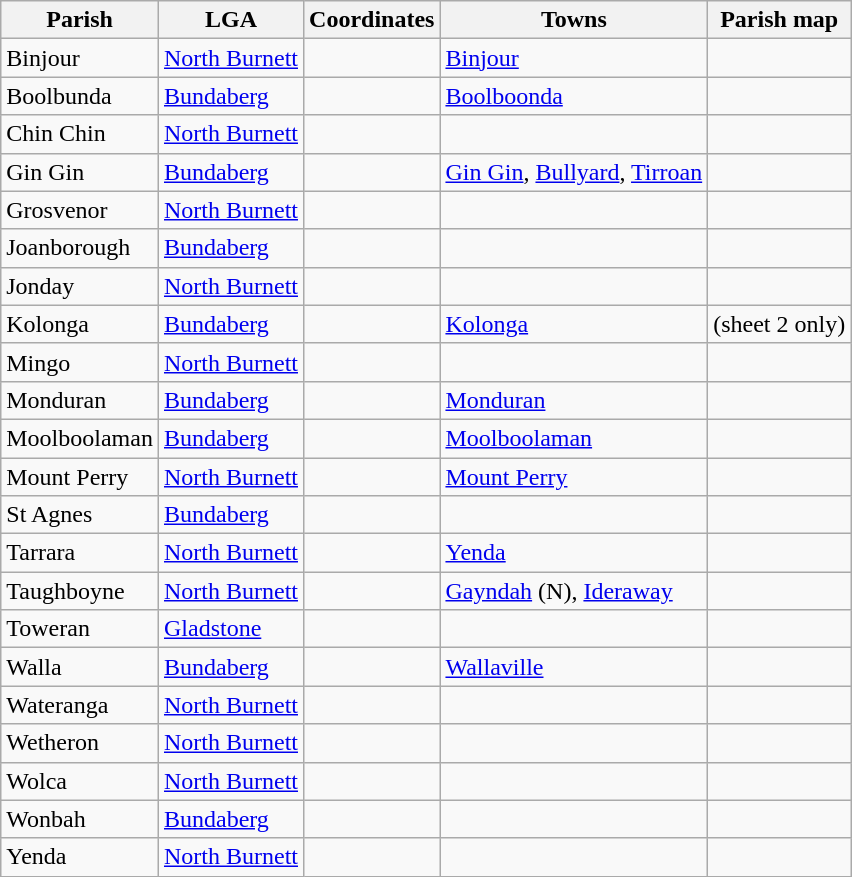<table class="wikitable sortable">
<tr>
<th>Parish</th>
<th>LGA</th>
<th>Coordinates</th>
<th>Towns</th>
<th>Parish map</th>
</tr>
<tr>
<td>Binjour</td>
<td><a href='#'>North Burnett</a></td>
<td></td>
<td><a href='#'>Binjour</a></td>
<td></td>
</tr>
<tr>
<td>Boolbunda</td>
<td><a href='#'>Bundaberg</a></td>
<td></td>
<td><a href='#'>Boolboonda</a></td>
<td></td>
</tr>
<tr>
<td>Chin Chin</td>
<td><a href='#'>North Burnett</a></td>
<td></td>
<td></td>
<td></td>
</tr>
<tr>
<td>Gin Gin</td>
<td><a href='#'>Bundaberg</a></td>
<td></td>
<td><a href='#'>Gin Gin</a>, <a href='#'>Bullyard</a>, <a href='#'>Tirroan</a></td>
<td></td>
</tr>
<tr>
<td>Grosvenor</td>
<td><a href='#'>North Burnett</a></td>
<td></td>
<td></td>
<td></td>
</tr>
<tr>
<td>Joanborough</td>
<td><a href='#'>Bundaberg</a></td>
<td></td>
<td></td>
<td></td>
</tr>
<tr>
<td>Jonday</td>
<td><a href='#'>North Burnett</a></td>
<td></td>
<td></td>
<td></td>
</tr>
<tr>
<td>Kolonga</td>
<td><a href='#'>Bundaberg</a></td>
<td></td>
<td><a href='#'>Kolonga</a></td>
<td> (sheet 2 only)</td>
</tr>
<tr>
<td>Mingo</td>
<td><a href='#'>North Burnett</a></td>
<td></td>
<td></td>
<td></td>
</tr>
<tr>
<td>Monduran</td>
<td><a href='#'>Bundaberg</a></td>
<td></td>
<td><a href='#'>Monduran</a></td>
<td></td>
</tr>
<tr>
<td>Moolboolaman</td>
<td><a href='#'>Bundaberg</a></td>
<td></td>
<td><a href='#'>Moolboolaman</a></td>
<td></td>
</tr>
<tr>
<td>Mount Perry</td>
<td><a href='#'>North Burnett</a></td>
<td></td>
<td><a href='#'>Mount Perry</a></td>
<td></td>
</tr>
<tr>
<td>St Agnes</td>
<td><a href='#'>Bundaberg</a></td>
<td></td>
<td></td>
<td></td>
</tr>
<tr>
<td>Tarrara</td>
<td><a href='#'>North Burnett</a></td>
<td></td>
<td><a href='#'>Yenda</a></td>
<td></td>
</tr>
<tr>
<td>Taughboyne</td>
<td><a href='#'>North Burnett</a></td>
<td></td>
<td><a href='#'>Gayndah</a> (N), <a href='#'>Ideraway</a></td>
<td></td>
</tr>
<tr>
<td>Toweran</td>
<td><a href='#'>Gladstone</a></td>
<td></td>
<td></td>
<td></td>
</tr>
<tr>
<td>Walla</td>
<td><a href='#'>Bundaberg</a></td>
<td></td>
<td><a href='#'>Wallaville</a></td>
<td></td>
</tr>
<tr>
<td>Wateranga</td>
<td><a href='#'>North Burnett</a></td>
<td></td>
<td></td>
<td></td>
</tr>
<tr>
<td>Wetheron</td>
<td><a href='#'>North Burnett</a></td>
<td></td>
<td></td>
<td></td>
</tr>
<tr>
<td>Wolca</td>
<td><a href='#'>North Burnett</a></td>
<td></td>
<td></td>
<td></td>
</tr>
<tr>
<td>Wonbah</td>
<td><a href='#'>Bundaberg</a></td>
<td></td>
<td></td>
<td></td>
</tr>
<tr>
<td>Yenda</td>
<td><a href='#'>North Burnett</a></td>
<td></td>
<td></td>
<td></td>
</tr>
</table>
